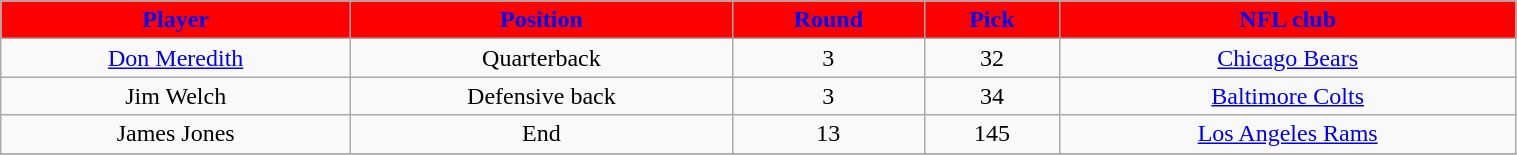<table class="wikitable" width="80%">
<tr align="center"  style="background:red;color:blue;">
<td><strong>Player</strong></td>
<td><strong>Position</strong></td>
<td><strong>Round</strong></td>
<td><strong>Pick</strong></td>
<td><strong>NFL club</strong></td>
</tr>
<tr align="center" bgcolor="">
<td><a href='#'>Don Meredith</a></td>
<td>Quarterback</td>
<td>3</td>
<td>32</td>
<td><a href='#'>Chicago Bears</a></td>
</tr>
<tr align="center" bgcolor="">
<td>Jim Welch</td>
<td>Defensive back</td>
<td>3</td>
<td>34</td>
<td><a href='#'>Baltimore Colts</a></td>
</tr>
<tr align="center" bgcolor="">
<td>James Jones</td>
<td>End</td>
<td>13</td>
<td>145</td>
<td><a href='#'>Los Angeles Rams</a></td>
</tr>
<tr align="center" bgcolor="">
</tr>
</table>
